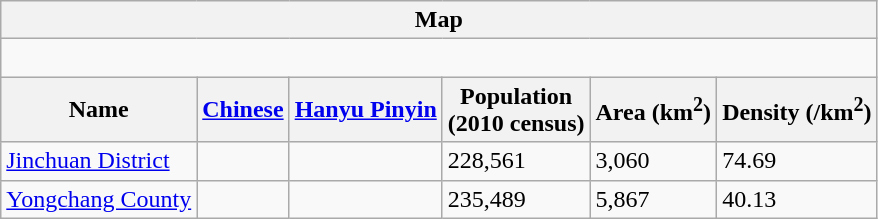<table class="wikitable">
<tr>
<th colspan="7">Map</th>
</tr>
<tr>
<td colspan="7"><div><br> 



</div></td>
</tr>
<tr>
<th>Name</th>
<th><a href='#'>Chinese</a></th>
<th><a href='#'>Hanyu Pinyin</a></th>
<th>Population<br>(2010 census)</th>
<th>Area (km<sup>2</sup>)</th>
<th>Density (/km<sup>2</sup>)</th>
</tr>
<tr --------->
<td><a href='#'>Jinchuan District</a></td>
<td></td>
<td></td>
<td>228,561</td>
<td>3,060</td>
<td>74.69</td>
</tr>
<tr --------->
<td><a href='#'>Yongchang County</a></td>
<td></td>
<td></td>
<td>235,489</td>
<td>5,867</td>
<td>40.13</td>
</tr>
</table>
